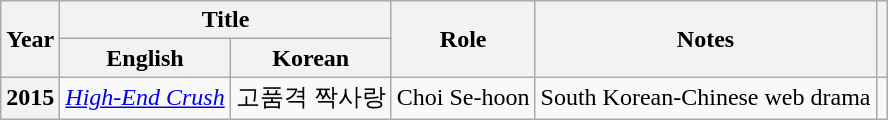<table class="wikitable sortable plainrowheaders">
<tr>
<th scope="col" rowspan="2">Year</th>
<th scope="col" colspan="2">Title</th>
<th scope="col" rowspan="2">Role</th>
<th scope="col" rowspan="2" class="unsortable">Notes</th>
<th scope="col" rowspan="2" class="unsortable"></th>
</tr>
<tr>
<th>English</th>
<th>Korean</th>
</tr>
<tr>
<th scope="row">2015</th>
<td><em><a href='#'>High-End Crush</a></em></td>
<td>고품격 짝사랑</td>
<td>Choi Se-hoon</td>
<td>South Korean-Chinese web drama</td>
<td></td>
</tr>
</table>
